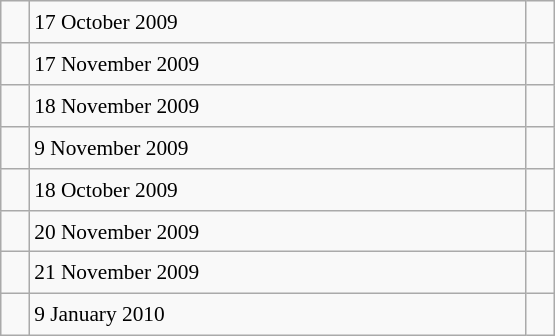<table class="wikitable" style="font-size: 89%; float: left; width: 26em; margin-right: 1em; height: 224px">
<tr>
<td></td>
<td>17 October 2009</td>
<td></td>
</tr>
<tr>
<td></td>
<td>17 November 2009</td>
<td></td>
</tr>
<tr>
<td></td>
<td>18 November 2009</td>
<td></td>
</tr>
<tr>
<td></td>
<td>9 November 2009</td>
<td></td>
</tr>
<tr>
<td></td>
<td>18 October 2009</td>
<td></td>
</tr>
<tr>
<td></td>
<td>20 November 2009</td>
<td></td>
</tr>
<tr>
<td></td>
<td>21 November 2009</td>
<td></td>
</tr>
<tr>
<td></td>
<td>9 January 2010</td>
<td></td>
</tr>
</table>
